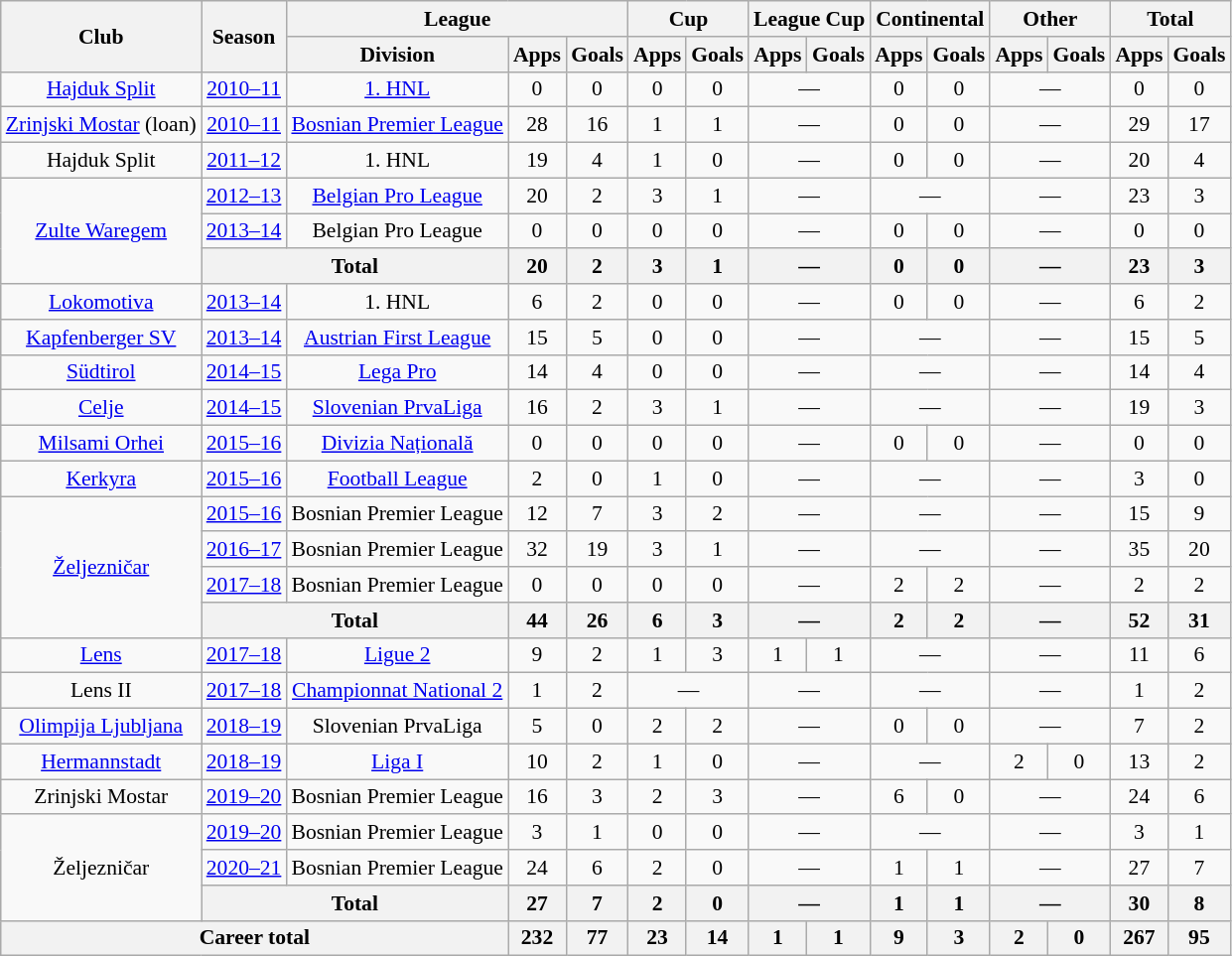<table class=wikitable style="text-align: center;font-size:90%">
<tr>
<th rowspan=2>Club</th>
<th rowspan=2>Season</th>
<th colspan=3>League</th>
<th colspan=2>Cup</th>
<th colspan=2>League Cup</th>
<th colspan=2>Continental</th>
<th colspan=2>Other</th>
<th colspan=2>Total</th>
</tr>
<tr>
<th>Division</th>
<th>Apps</th>
<th>Goals</th>
<th>Apps</th>
<th>Goals</th>
<th>Apps</th>
<th>Goals</th>
<th>Apps</th>
<th>Goals</th>
<th>Apps</th>
<th>Goals</th>
<th>Apps</th>
<th>Goals</th>
</tr>
<tr>
<td><a href='#'>Hajduk Split</a></td>
<td><a href='#'>2010–11</a></td>
<td><a href='#'>1. HNL</a></td>
<td>0</td>
<td>0</td>
<td>0</td>
<td>0</td>
<td colspan=2>—</td>
<td>0</td>
<td>0</td>
<td colspan=2>—</td>
<td>0</td>
<td>0</td>
</tr>
<tr>
<td><a href='#'>Zrinjski Mostar</a> (loan)</td>
<td><a href='#'>2010–11</a></td>
<td><a href='#'>Bosnian Premier League</a></td>
<td>28</td>
<td>16</td>
<td>1</td>
<td>1</td>
<td colspan=2>—</td>
<td>0</td>
<td>0</td>
<td colspan=2>—</td>
<td>29</td>
<td>17</td>
</tr>
<tr>
<td>Hajduk Split</td>
<td><a href='#'>2011–12</a></td>
<td>1. HNL</td>
<td>19</td>
<td>4</td>
<td>1</td>
<td>0</td>
<td colspan=2>—</td>
<td>0</td>
<td>0</td>
<td colspan=2>—</td>
<td>20</td>
<td>4</td>
</tr>
<tr>
<td rowspan=3><a href='#'>Zulte Waregem</a></td>
<td><a href='#'>2012–13</a></td>
<td><a href='#'>Belgian Pro League</a></td>
<td>20</td>
<td>2</td>
<td>3</td>
<td>1</td>
<td colspan=2>—</td>
<td colspan=2>—</td>
<td colspan=2>—</td>
<td>23</td>
<td>3</td>
</tr>
<tr>
<td><a href='#'>2013–14</a></td>
<td>Belgian Pro League</td>
<td>0</td>
<td>0</td>
<td>0</td>
<td>0</td>
<td colspan=2>—</td>
<td>0</td>
<td>0</td>
<td colspan=2>—</td>
<td>0</td>
<td>0</td>
</tr>
<tr>
<th colspan=2>Total</th>
<th>20</th>
<th>2</th>
<th>3</th>
<th>1</th>
<th colspan=2>—</th>
<th>0</th>
<th>0</th>
<th colspan=2>—</th>
<th>23</th>
<th>3</th>
</tr>
<tr>
<td><a href='#'>Lokomotiva</a></td>
<td><a href='#'>2013–14</a></td>
<td>1. HNL</td>
<td>6</td>
<td>2</td>
<td>0</td>
<td>0</td>
<td colspan=2>—</td>
<td>0</td>
<td>0</td>
<td colspan=2>—</td>
<td>6</td>
<td>2</td>
</tr>
<tr>
<td><a href='#'>Kapfenberger SV</a></td>
<td><a href='#'>2013–14</a></td>
<td><a href='#'>Austrian First League</a></td>
<td>15</td>
<td>5</td>
<td>0</td>
<td>0</td>
<td colspan=2>—</td>
<td colspan=2>—</td>
<td colspan=2>—</td>
<td>15</td>
<td>5</td>
</tr>
<tr>
<td><a href='#'>Südtirol</a></td>
<td><a href='#'>2014–15</a></td>
<td><a href='#'>Lega Pro</a></td>
<td>14</td>
<td>4</td>
<td>0</td>
<td>0</td>
<td colspan=2>—</td>
<td colspan=2>—</td>
<td colspan=2>—</td>
<td>14</td>
<td>4</td>
</tr>
<tr>
<td><a href='#'>Celje</a></td>
<td><a href='#'>2014–15</a></td>
<td><a href='#'>Slovenian PrvaLiga</a></td>
<td>16</td>
<td>2</td>
<td>3</td>
<td>1</td>
<td colspan=2>—</td>
<td colspan=2>—</td>
<td colspan=2>—</td>
<td>19</td>
<td>3</td>
</tr>
<tr>
<td><a href='#'>Milsami Orhei</a></td>
<td><a href='#'>2015–16</a></td>
<td><a href='#'>Divizia Națională</a></td>
<td>0</td>
<td>0</td>
<td>0</td>
<td>0</td>
<td colspan=2>—</td>
<td>0</td>
<td>0</td>
<td colspan=2>—</td>
<td>0</td>
<td>0</td>
</tr>
<tr>
<td><a href='#'>Kerkyra</a></td>
<td><a href='#'>2015–16</a></td>
<td><a href='#'>Football League</a></td>
<td>2</td>
<td>0</td>
<td>1</td>
<td>0</td>
<td colspan=2>—</td>
<td colspan=2>—</td>
<td colspan=2>—</td>
<td>3</td>
<td>0</td>
</tr>
<tr>
<td rowspan=4><a href='#'>Željezničar</a></td>
<td><a href='#'>2015–16</a></td>
<td>Bosnian Premier League</td>
<td>12</td>
<td>7</td>
<td>3</td>
<td>2</td>
<td colspan=2>—</td>
<td colspan=2>—</td>
<td colspan=2>—</td>
<td>15</td>
<td>9</td>
</tr>
<tr>
<td><a href='#'>2016–17</a></td>
<td>Bosnian Premier League</td>
<td>32</td>
<td>19</td>
<td>3</td>
<td>1</td>
<td colspan=2>—</td>
<td colspan=2>—</td>
<td colspan=2>—</td>
<td>35</td>
<td>20</td>
</tr>
<tr>
<td><a href='#'>2017–18</a></td>
<td>Bosnian Premier League</td>
<td>0</td>
<td>0</td>
<td>0</td>
<td>0</td>
<td colspan=2>—</td>
<td>2</td>
<td>2</td>
<td colspan=2>—</td>
<td>2</td>
<td>2</td>
</tr>
<tr>
<th colspan=2>Total</th>
<th>44</th>
<th>26</th>
<th>6</th>
<th>3</th>
<th colspan=2>—</th>
<th>2</th>
<th>2</th>
<th colspan=2>—</th>
<th>52</th>
<th>31</th>
</tr>
<tr>
<td><a href='#'>Lens</a></td>
<td><a href='#'>2017–18</a></td>
<td><a href='#'>Ligue 2</a></td>
<td>9</td>
<td>2</td>
<td>1</td>
<td>3</td>
<td>1</td>
<td>1</td>
<td colspan=2>—</td>
<td colspan=2>—</td>
<td>11</td>
<td>6</td>
</tr>
<tr>
<td>Lens II</td>
<td><a href='#'>2017–18</a></td>
<td><a href='#'>Championnat National 2</a></td>
<td>1</td>
<td>2</td>
<td colspan=2>—</td>
<td colspan=2>—</td>
<td colspan=2>—</td>
<td colspan=2>—</td>
<td>1</td>
<td>2</td>
</tr>
<tr>
<td><a href='#'>Olimpija Ljubljana</a></td>
<td><a href='#'>2018–19</a></td>
<td>Slovenian PrvaLiga</td>
<td>5</td>
<td>0</td>
<td>2</td>
<td>2</td>
<td colspan=2>—</td>
<td>0</td>
<td>0</td>
<td colspan=2>—</td>
<td>7</td>
<td>2</td>
</tr>
<tr>
<td><a href='#'>Hermannstadt</a></td>
<td><a href='#'>2018–19</a></td>
<td><a href='#'>Liga I</a></td>
<td>10</td>
<td>2</td>
<td>1</td>
<td>0</td>
<td colspan=2>—</td>
<td colspan=2>—</td>
<td>2</td>
<td>0</td>
<td>13</td>
<td>2</td>
</tr>
<tr>
<td>Zrinjski Mostar</td>
<td><a href='#'>2019–20</a></td>
<td>Bosnian Premier League</td>
<td>16</td>
<td>3</td>
<td>2</td>
<td>3</td>
<td colspan=2>—</td>
<td>6</td>
<td>0</td>
<td colspan=2>—</td>
<td>24</td>
<td>6</td>
</tr>
<tr>
<td rowspan=3>Željezničar</td>
<td><a href='#'>2019–20</a></td>
<td>Bosnian Premier League</td>
<td>3</td>
<td>1</td>
<td>0</td>
<td>0</td>
<td colspan=2>—</td>
<td colspan=2>—</td>
<td colspan=2>—</td>
<td>3</td>
<td>1</td>
</tr>
<tr>
<td><a href='#'>2020–21</a></td>
<td>Bosnian Premier League</td>
<td>24</td>
<td>6</td>
<td>2</td>
<td>0</td>
<td colspan=2>—</td>
<td>1</td>
<td>1</td>
<td colspan=2>—</td>
<td>27</td>
<td>7</td>
</tr>
<tr>
<th colspan=2>Total</th>
<th>27</th>
<th>7</th>
<th>2</th>
<th>0</th>
<th colspan=2>—</th>
<th>1</th>
<th>1</th>
<th colspan=2>—</th>
<th>30</th>
<th>8</th>
</tr>
<tr>
<th colspan=3>Career total</th>
<th>232</th>
<th>77</th>
<th>23</th>
<th>14</th>
<th>1</th>
<th>1</th>
<th>9</th>
<th>3</th>
<th>2</th>
<th>0</th>
<th>267</th>
<th>95</th>
</tr>
</table>
